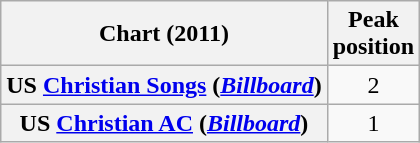<table class="wikitable plainrowheaders" style="text-align:center">
<tr>
<th scope="col">Chart (2011)</th>
<th scope="col">Peak<br>position</th>
</tr>
<tr>
<th scope="row">US <a href='#'>Christian Songs</a> (<em><a href='#'>Billboard</a></em>)</th>
<td align="center">2</td>
</tr>
<tr>
<th scope="row">US <a href='#'>Christian AC</a> (<em><a href='#'>Billboard</a></em>)</th>
<td align="center">1</td>
</tr>
</table>
